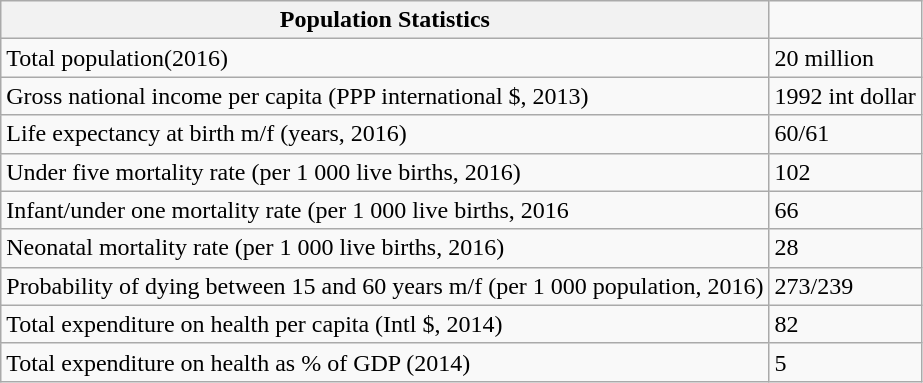<table class="wikitable">
<tr>
<th>Population Statistics </th>
</tr>
<tr>
<td>Total population(2016)</td>
<td>20 million</td>
</tr>
<tr>
<td>Gross national income per capita (PPP international $, 2013)</td>
<td>1992 int dollar</td>
</tr>
<tr>
<td>Life expectancy at birth m/f (years, 2016)</td>
<td>60/61</td>
</tr>
<tr>
<td>Under five mortality rate (per 1 000 live births, 2016)</td>
<td>102</td>
</tr>
<tr>
<td>Infant/under one mortality rate (per 1 000 live births, 2016</td>
<td>66</td>
</tr>
<tr>
<td>Neonatal mortality rate (per 1 000 live births, 2016)</td>
<td>28</td>
</tr>
<tr>
<td>Probability of dying between 15 and 60 years m/f (per 1 000 population, 2016)</td>
<td>273/239</td>
</tr>
<tr>
<td>Total expenditure on health per capita (Intl $, 2014)</td>
<td>82</td>
</tr>
<tr>
<td>Total expenditure on health as % of GDP (2014)</td>
<td>5</td>
</tr>
</table>
